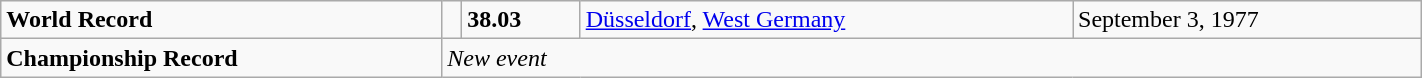<table class="wikitable" width=75%>
<tr>
<td><strong>World Record</strong></td>
<td></td>
<td><strong>38.03</strong></td>
<td><a href='#'>Düsseldorf</a>, <a href='#'>West Germany</a></td>
<td>September 3, 1977</td>
</tr>
<tr>
<td><strong>Championship Record</strong></td>
<td colspan="4"><em>New event</em></td>
</tr>
</table>
